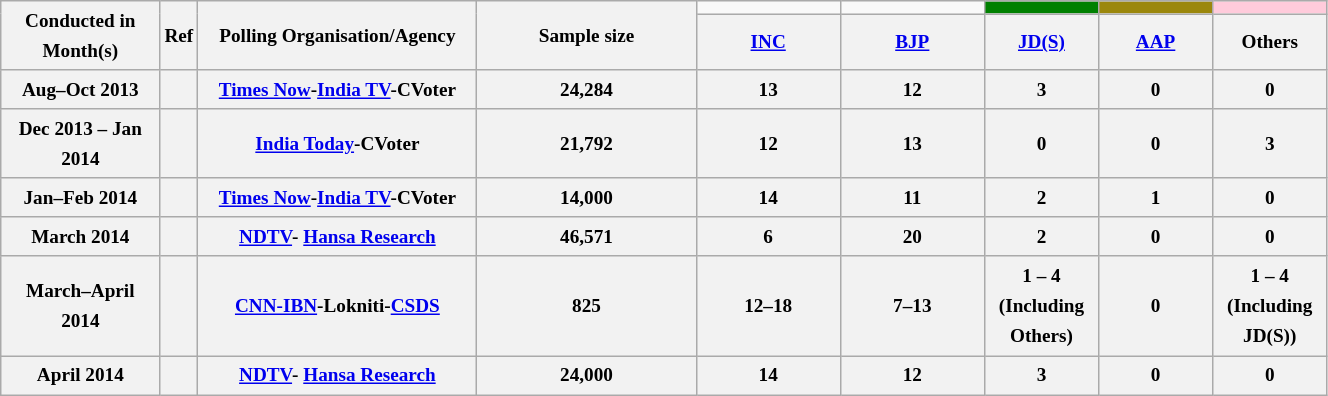<table class="wikitable" style="text-align:center;font-size:80%;line-height:20px;">
<tr>
<th class="wikitable" rowspan="2" width="100px">Conducted in Month(s)</th>
<th class="wikitable" rowspan="2" width="10px">Ref</th>
<th class="wikitable" rowspan="2" width="180px">Polling Organisation/Agency</th>
<th class="wikitable" rowspan="2" width="140px">Sample size</th>
<td bgcolor=></td>
<td bgcolor=></td>
<td style="background:green;"></td>
<td style="background:#9B870C;"></td>
<td style="background:#FFCBDB;"></td>
</tr>
<tr>
<th class="wikitable" width="90px"><a href='#'>INC</a></th>
<th class="wikitable" width="90px"><a href='#'>BJP</a></th>
<th class="wikitable" width="70px"><a href='#'>JD(S)</a></th>
<th class="wikitable" width="70px"><a href='#'>AAP</a></th>
<th class="wikitable" width="70px">Others</th>
</tr>
<tr class="hintergrundfarbe2" style="text-align:center">
<th>Aug–Oct 2013</th>
<th></th>
<th><a href='#'>Times Now</a>-<a href='#'>India TV</a>-CVoter</th>
<th>24,284</th>
<th>13</th>
<th>12</th>
<th>3</th>
<th>0</th>
<th>0</th>
</tr>
<tr class="hintergrundfarbe2" style="text-align:center">
<th>Dec 2013 – Jan 2014</th>
<th></th>
<th><a href='#'>India Today</a>-CVoter</th>
<th>21,792</th>
<th>12</th>
<th>13</th>
<th>0</th>
<th>0</th>
<th>3</th>
</tr>
<tr class="hintergrundfarbe2" style="text-align:center">
<th>Jan–Feb 2014</th>
<th></th>
<th><a href='#'>Times Now</a>-<a href='#'>India TV</a>-CVoter</th>
<th>14,000</th>
<th>14</th>
<th>11</th>
<th>2</th>
<th>1</th>
<th>0</th>
</tr>
<tr class="hintergrundfarbe2" style="text-align:center">
<th>March 2014</th>
<th></th>
<th><a href='#'>NDTV</a>- <a href='#'>Hansa Research</a></th>
<th>46,571</th>
<th>6</th>
<th>20</th>
<th>2</th>
<th>0</th>
<th>0</th>
</tr>
<tr class="hintergrundfarbe2" style="text-align:center">
<th>March–April 2014</th>
<th></th>
<th><a href='#'>CNN-IBN</a>-Lokniti-<a href='#'>CSDS</a></th>
<th>825</th>
<th>12–18</th>
<th>7–13</th>
<th>1 – 4 <br> (Including Others)</th>
<th>0</th>
<th>1 – 4 <br> (Including JD(S))</th>
</tr>
<tr class="hintergrundfarbe2" style="text-align:center">
<th>April 2014</th>
<th></th>
<th><a href='#'>NDTV</a>- <a href='#'>Hansa Research</a></th>
<th>24,000</th>
<th>14</th>
<th>12</th>
<th>3</th>
<th>0</th>
<th>0</th>
</tr>
</table>
